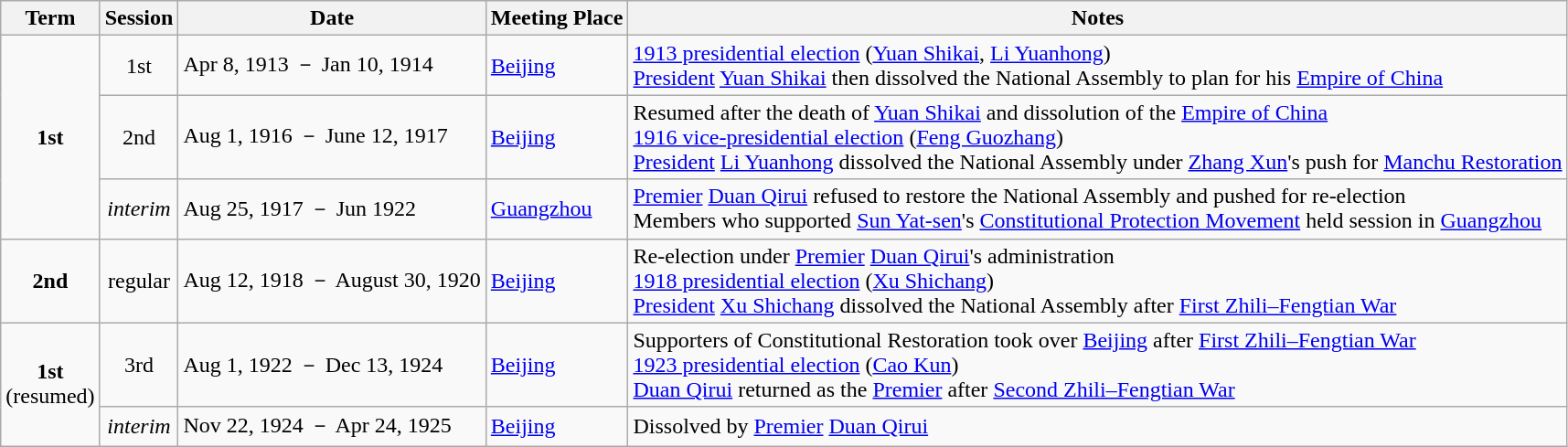<table class=wikitable>
<tr>
<th>Term</th>
<th>Session</th>
<th>Date</th>
<th>Meeting Place</th>
<th>Notes</th>
</tr>
<tr>
<td rowspan=3 align=center><strong>1st</strong></td>
<td align=center>1st</td>
<td>Apr 8, 1913 － Jan 10, 1914</td>
<td><a href='#'>Beijing</a></td>
<td><a href='#'>1913 presidential election</a> (<a href='#'>Yuan Shikai</a>, <a href='#'>Li Yuanhong</a>)<br><a href='#'>President</a> <a href='#'>Yuan Shikai</a> then dissolved the National Assembly to plan for his <a href='#'>Empire of China</a></td>
</tr>
<tr>
<td align=center>2nd</td>
<td>Aug 1, 1916 － June 12, 1917</td>
<td><a href='#'>Beijing</a></td>
<td>Resumed after the death of <a href='#'>Yuan Shikai</a> and dissolution of the <a href='#'>Empire of China</a><br><a href='#'>1916 vice-presidential election</a> (<a href='#'>Feng Guozhang</a>)<br><a href='#'>President</a> <a href='#'>Li Yuanhong</a> dissolved the National Assembly under <a href='#'>Zhang Xun</a>'s push for <a href='#'>Manchu Restoration</a></td>
</tr>
<tr>
<td align=center><em>interim</em></td>
<td>Aug 25, 1917 － Jun 1922</td>
<td><a href='#'>Guangzhou</a></td>
<td><a href='#'>Premier</a> <a href='#'>Duan Qirui</a> refused to restore the National Assembly and pushed for re-election<br>Members who supported <a href='#'>Sun Yat-sen</a>'s <a href='#'>Constitutional Protection Movement</a> held session in <a href='#'>Guangzhou</a></td>
</tr>
<tr>
<td align=center><strong>2nd</strong></td>
<td align=center>regular</td>
<td>Aug 12, 1918 － August 30, 1920</td>
<td><a href='#'>Beijing</a></td>
<td>Re-election under <a href='#'>Premier</a> <a href='#'>Duan Qirui</a>'s administration<br><a href='#'>1918 presidential election</a> (<a href='#'>Xu Shichang</a>)<br><a href='#'>President</a> <a href='#'>Xu Shichang</a> dissolved the National Assembly after <a href='#'>First Zhili–Fengtian War</a></td>
</tr>
<tr>
<td rowspan=2 align=center><strong>1st</strong><br>(resumed)</td>
<td align=center>3rd</td>
<td>Aug 1, 1922 － Dec 13, 1924</td>
<td><a href='#'>Beijing</a></td>
<td>Supporters of Constitutional Restoration took over <a href='#'>Beijing</a> after <a href='#'>First Zhili–Fengtian War</a><br><a href='#'>1923 presidential election</a> (<a href='#'>Cao Kun</a>)<br><a href='#'>Duan Qirui</a> returned as the <a href='#'>Premier</a> after <a href='#'>Second Zhili–Fengtian War</a></td>
</tr>
<tr>
<td align=center><em>interim</em></td>
<td>Nov 22, 1924 － Apr 24, 1925</td>
<td><a href='#'>Beijing</a></td>
<td>Dissolved by <a href='#'>Premier</a> <a href='#'>Duan Qirui</a></td>
</tr>
</table>
